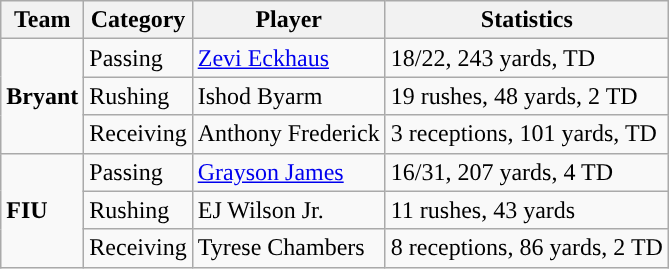<table class="wikitable" style="float: left;">
<tr>
<th>Team</th>
<th>Category</th>
<th>Player</th>
<th>Statistics</th>
</tr>
<tr>
<td rowspan=3><strong>Bryant</strong></td>
<td>Passing</td>
<td><a href='#'>Zevi Eckhaus</a></td>
<td>18/22, 243 yards, TD</td>
</tr>
<tr>
<td>Rushing</td>
<td>Ishod Byarm</td>
<td>19 rushes, 48 yards, 2 TD</td>
</tr>
<tr>
<td>Receiving</td>
<td>Anthony Frederick</td>
<td>3 receptions, 101 yards, TD</td>
</tr>
<tr>
<td rowspan=3><strong>FIU</strong></td>
<td>Passing</td>
<td><a href='#'>Grayson James</a></td>
<td>16/31, 207 yards, 4 TD</td>
</tr>
<tr>
<td>Rushing</td>
<td>EJ Wilson Jr.</td>
<td>11 rushes, 43 yards</td>
</tr>
<tr>
<td>Receiving</td>
<td>Tyrese Chambers</td>
<td>8 receptions, 86 yards, 2 TD</td>
</tr>
</table>
